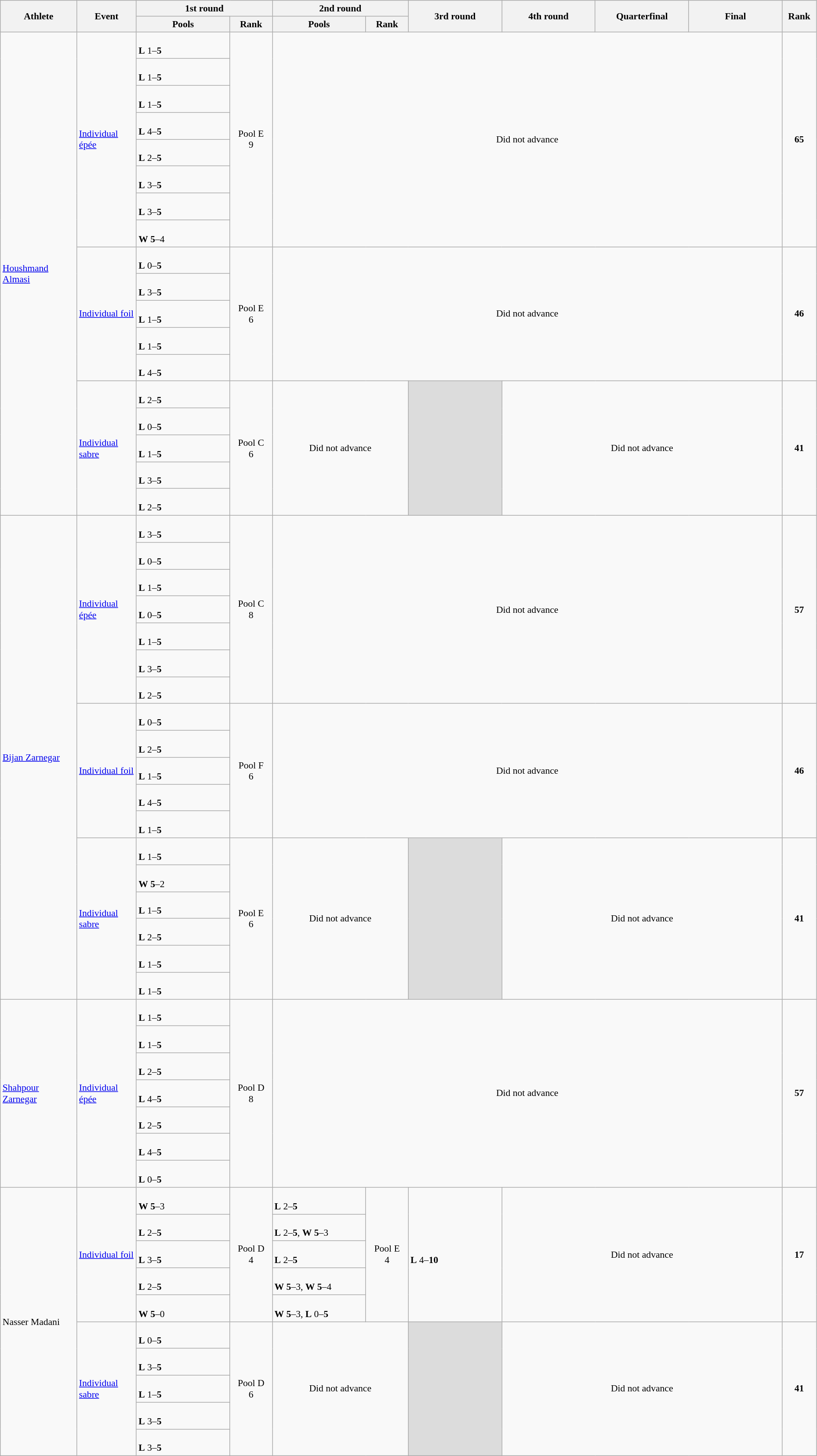<table class="wikitable" width="98%" style="text-align:left; font-size:90%">
<tr>
<th rowspan="2" width="9%">Athlete</th>
<th rowspan="2" width="7%">Event</th>
<th colspan="2">1st round</th>
<th colspan="2">2nd round</th>
<th rowspan="2" width="11%">3rd round</th>
<th rowspan="2" width="11%">4th round</th>
<th rowspan="2" width="11%">Quarterfinal</th>
<th rowspan="2" width="11%">Final</th>
<th rowspan="2" width="4%">Rank</th>
</tr>
<tr>
<th width="11%">Pools</th>
<th width="5%">Rank</th>
<th width="11%">Pools</th>
<th width="5%">Rank</th>
</tr>
<tr>
<td rowspan="18"><a href='#'>Houshmand Almasi</a></td>
<td rowspan="8"><a href='#'>Individual épée</a></td>
<td><br><strong>L</strong> 1–<strong>5</strong></td>
<td rowspan="8" align=center>Pool E<br>9</td>
<td rowspan="8" colspan=6 align=center>Did not advance</td>
<td rowspan="8" align="center"><strong>65</strong></td>
</tr>
<tr>
<td><br><strong>L</strong> 1–<strong>5</strong></td>
</tr>
<tr>
<td><br><strong>L</strong> 1–<strong>5</strong></td>
</tr>
<tr>
<td><br><strong>L</strong> 4–<strong>5</strong></td>
</tr>
<tr>
<td><br><strong>L</strong> 2–<strong>5</strong></td>
</tr>
<tr>
<td><br><strong>L</strong> 3–<strong>5</strong></td>
</tr>
<tr>
<td><br><strong>L</strong> 3–<strong>5</strong></td>
</tr>
<tr>
<td><br><strong>W</strong> <strong>5</strong>–4</td>
</tr>
<tr>
<td rowspan="5"><a href='#'>Individual foil</a></td>
<td><br><strong>L</strong> 0–<strong>5</strong></td>
<td rowspan="5" align=center>Pool E<br>6</td>
<td rowspan="5" colspan=6 align=center>Did not advance</td>
<td rowspan="5" align="center"><strong>46</strong></td>
</tr>
<tr>
<td><br><strong>L</strong> 3–<strong>5</strong></td>
</tr>
<tr>
<td><br><strong>L</strong> 1–<strong>5</strong></td>
</tr>
<tr>
<td><br><strong>L</strong> 1–<strong>5</strong></td>
</tr>
<tr>
<td><br><strong>L</strong> 4–<strong>5</strong></td>
</tr>
<tr>
<td rowspan="5"><a href='#'>Individual sabre</a></td>
<td><br><strong>L</strong> 2–<strong>5</strong></td>
<td rowspan="5" align=center>Pool C<br>6</td>
<td rowspan="5" colspan=2 align=center>Did not advance</td>
<td rowspan="5" bgcolor=#DCDCDC></td>
<td rowspan="5" colspan=3 align=center>Did not advance</td>
<td rowspan="5" align="center"><strong>41</strong></td>
</tr>
<tr>
<td><br><strong>L</strong> 0–<strong>5</strong></td>
</tr>
<tr>
<td><br><strong>L</strong> 1–<strong>5</strong></td>
</tr>
<tr>
<td><br><strong>L</strong> 3–<strong>5</strong></td>
</tr>
<tr>
<td><br><strong>L</strong> 2–<strong>5</strong></td>
</tr>
<tr>
<td rowspan="18"><a href='#'>Bijan Zarnegar</a></td>
<td rowspan="7"><a href='#'>Individual épée</a></td>
<td><br><strong>L</strong> 3–<strong>5</strong></td>
<td rowspan="7" align=center>Pool C<br>8</td>
<td rowspan="7" colspan=6 align=center>Did not advance</td>
<td rowspan="7" align="center"><strong>57</strong></td>
</tr>
<tr>
<td><br><strong>L</strong> 0–<strong>5</strong></td>
</tr>
<tr>
<td><br><strong>L</strong> 1–<strong>5</strong></td>
</tr>
<tr>
<td><br><strong>L</strong> 0–<strong>5</strong></td>
</tr>
<tr>
<td><br><strong>L</strong> 1–<strong>5</strong></td>
</tr>
<tr>
<td><br><strong>L</strong> 3–<strong>5</strong></td>
</tr>
<tr>
<td><br><strong>L</strong> 2–<strong>5</strong></td>
</tr>
<tr>
<td rowspan="5"><a href='#'>Individual foil</a></td>
<td><br><strong>L</strong> 0–<strong>5</strong></td>
<td rowspan="5" align=center>Pool F<br>6</td>
<td rowspan="5" colspan=6 align=center>Did not advance</td>
<td rowspan="5" align="center"><strong>46</strong></td>
</tr>
<tr>
<td><br><strong>L</strong> 2–<strong>5</strong></td>
</tr>
<tr>
<td><br><strong>L</strong> 1–<strong>5</strong></td>
</tr>
<tr>
<td><br><strong>L</strong> 4–<strong>5</strong></td>
</tr>
<tr>
<td><br><strong>L</strong> 1–<strong>5</strong></td>
</tr>
<tr>
<td rowspan="6"><a href='#'>Individual sabre</a></td>
<td><br><strong>L</strong> 1–<strong>5</strong></td>
<td rowspan="6" align=center>Pool E<br>6</td>
<td rowspan="6" colspan=2 align=center>Did not advance</td>
<td rowspan="6" bgcolor=#DCDCDC></td>
<td rowspan="6" colspan=3 align=center>Did not advance</td>
<td rowspan="6" align="center"><strong>41</strong></td>
</tr>
<tr>
<td><br><strong>W</strong> <strong>5</strong>–2</td>
</tr>
<tr>
<td><br><strong>L</strong> 1–<strong>5</strong></td>
</tr>
<tr>
<td><br><strong>L</strong> 2–<strong>5</strong></td>
</tr>
<tr>
<td><br><strong>L</strong> 1–<strong>5</strong></td>
</tr>
<tr>
<td><br><strong>L</strong> 1–<strong>5</strong></td>
</tr>
<tr>
<td rowspan="7"><a href='#'>Shahpour Zarnegar</a></td>
<td rowspan="7"><a href='#'>Individual épée</a></td>
<td><br><strong>L</strong> 1–<strong>5</strong></td>
<td rowspan="7" align=center>Pool D<br>8</td>
<td rowspan="7" colspan=6 align=center>Did not advance</td>
<td rowspan="7" align="center"><strong>57</strong></td>
</tr>
<tr>
<td><br><strong>L</strong> 1–<strong>5</strong></td>
</tr>
<tr>
<td><br><strong>L</strong> 2–<strong>5</strong></td>
</tr>
<tr>
<td><br><strong>L</strong> 4–<strong>5</strong></td>
</tr>
<tr>
<td><br><strong>L</strong> 2–<strong>5</strong></td>
</tr>
<tr>
<td><br><strong>L</strong> 4–<strong>5</strong></td>
</tr>
<tr>
<td><br><strong>L</strong> 0–<strong>5</strong></td>
</tr>
<tr>
<td rowspan="10">Nasser Madani</td>
<td rowspan="5"><a href='#'>Individual foil</a></td>
<td><br><strong>W</strong> <strong>5</strong>–3</td>
<td rowspan="5" align=center>Pool D<br>4 <strong></strong></td>
<td><br><strong>L</strong> 2–<strong>5</strong></td>
<td rowspan="5" align=center>Pool E<br>4 <strong></strong></td>
<td rowspan="5"><br><strong>L</strong> 4–<strong>10</strong></td>
<td rowspan="5" colspan=3 align=center>Did not advance</td>
<td rowspan="5" align="center"><strong>17</strong></td>
</tr>
<tr>
<td><br><strong>L</strong> 2–<strong>5</strong></td>
<td><br><strong>L</strong> 2–<strong>5</strong>, <strong>W</strong> <strong>5</strong>–3 </td>
</tr>
<tr>
<td><br><strong>L</strong> 3–<strong>5</strong></td>
<td><br><strong>L</strong> 2–<strong>5</strong></td>
</tr>
<tr>
<td><br><strong>L</strong> 2–<strong>5</strong></td>
<td><br><strong>W</strong> <strong>5</strong>–3, <strong>W</strong> <strong>5</strong>–4 </td>
</tr>
<tr>
<td><br><strong>W</strong> <strong>5</strong>–0</td>
<td><br><strong>W</strong> <strong>5</strong>–3, <strong>L</strong> 0–<strong>5</strong> </td>
</tr>
<tr>
<td rowspan="5"><a href='#'>Individual sabre</a></td>
<td><br><strong>L</strong> 0–<strong>5</strong></td>
<td rowspan="5" align=center>Pool D<br>6</td>
<td rowspan="5" colspan=2 align=center>Did not advance</td>
<td rowspan="5" bgcolor=#DCDCDC></td>
<td rowspan="5" colspan=3 align=center>Did not advance</td>
<td rowspan="5" align="center"><strong>41</strong></td>
</tr>
<tr>
<td><br><strong>L</strong> 3–<strong>5</strong></td>
</tr>
<tr>
<td><br><strong>L</strong> 1–<strong>5</strong></td>
</tr>
<tr>
<td><br><strong>L</strong> 3–<strong>5</strong></td>
</tr>
<tr>
<td><br><strong>L</strong> 3–<strong>5</strong></td>
</tr>
</table>
